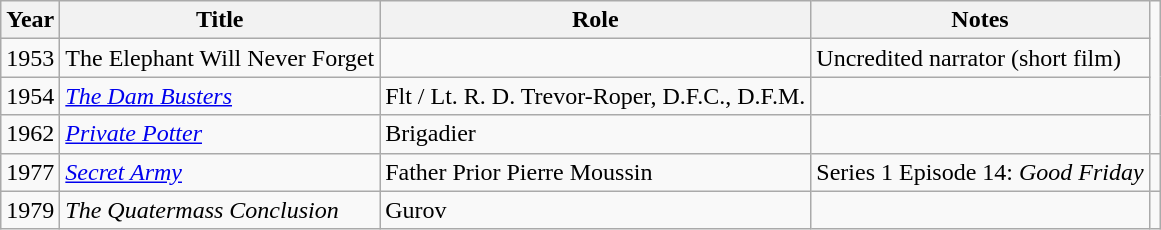<table class="wikitable">
<tr>
<th>Year</th>
<th>Title</th>
<th>Role</th>
<th>Notes</th>
</tr>
<tr>
<td>1953</td>
<td>The Elephant Will Never Forget</td>
<td></td>
<td>Uncredited narrator (short film)</td>
</tr>
<tr>
<td>1954</td>
<td><em><a href='#'>The Dam Busters</a></em></td>
<td>Flt / Lt. R. D. Trevor-Roper, D.F.C., D.F.M.</td>
<td></td>
</tr>
<tr>
<td>1962</td>
<td><em><a href='#'>Private Potter</a></em></td>
<td>Brigadier</td>
<td></td>
</tr>
<tr>
<td>1977</td>
<td><em><a href='#'>Secret Army</a></em></td>
<td>Father Prior Pierre Moussin</td>
<td>Series 1 Episode 14: <em>Good Friday</em></td>
<td></td>
</tr>
<tr>
<td>1979</td>
<td><em>The Quatermass Conclusion</em></td>
<td>Gurov</td>
<td></td>
</tr>
</table>
